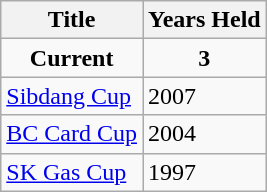<table class="wikitable">
<tr>
<th>Title</th>
<th>Years Held</th>
</tr>
<tr>
<td align="center"><strong>Current</strong></td>
<td align="center"><strong>3</strong></td>
</tr>
<tr>
<td> <a href='#'>Sibdang Cup</a></td>
<td>2007</td>
</tr>
<tr>
<td> <a href='#'>BC Card Cup</a></td>
<td>2004</td>
</tr>
<tr>
<td> <a href='#'>SK Gas Cup</a></td>
<td>1997</td>
</tr>
</table>
